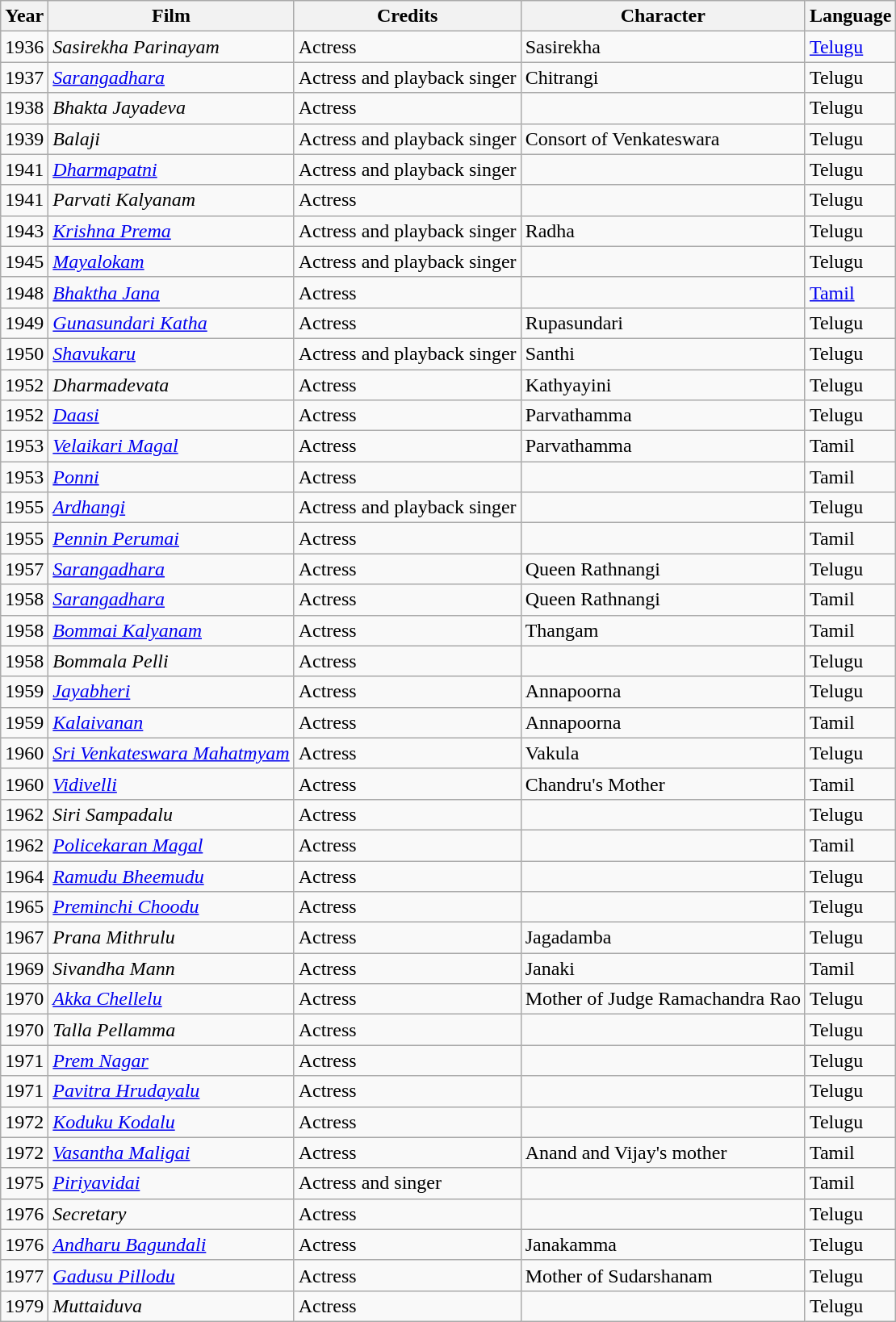<table class="wikitable">
<tr>
<th>Year</th>
<th>Film</th>
<th>Credits</th>
<th>Character</th>
<th>Language</th>
</tr>
<tr>
<td>1936</td>
<td><em>Sasirekha Parinayam</em></td>
<td>Actress</td>
<td>Sasirekha</td>
<td><a href='#'>Telugu</a></td>
</tr>
<tr>
<td>1937</td>
<td><em><a href='#'>Sarangadhara</a></em></td>
<td>Actress and playback singer</td>
<td>Chitrangi</td>
<td>Telugu</td>
</tr>
<tr>
<td>1938</td>
<td><em>Bhakta Jayadeva</em></td>
<td>Actress</td>
<td></td>
<td>Telugu</td>
</tr>
<tr>
<td>1939</td>
<td><em>Balaji</em></td>
<td>Actress and playback singer</td>
<td>Consort of Venkateswara</td>
<td>Telugu</td>
</tr>
<tr>
<td>1941</td>
<td><em><a href='#'>Dharmapatni</a></em></td>
<td>Actress and playback singer</td>
<td></td>
<td>Telugu</td>
</tr>
<tr>
<td>1941</td>
<td><em>Parvati Kalyanam</em></td>
<td>Actress</td>
<td></td>
<td>Telugu</td>
</tr>
<tr>
<td>1943</td>
<td><em><a href='#'>Krishna Prema</a></em></td>
<td>Actress and playback singer</td>
<td>Radha</td>
<td>Telugu</td>
</tr>
<tr>
<td>1945</td>
<td><em><a href='#'>Mayalokam</a></em></td>
<td>Actress and playback singer</td>
<td></td>
<td>Telugu</td>
</tr>
<tr>
<td>1948</td>
<td><em><a href='#'>Bhaktha Jana</a></em></td>
<td>Actress</td>
<td></td>
<td><a href='#'>Tamil</a></td>
</tr>
<tr>
<td>1949</td>
<td><em><a href='#'>Gunasundari Katha</a></em></td>
<td>Actress</td>
<td>Rupasundari</td>
<td>Telugu</td>
</tr>
<tr>
<td>1950</td>
<td><em><a href='#'>Shavukaru</a></em></td>
<td>Actress and playback singer</td>
<td>Santhi</td>
<td>Telugu</td>
</tr>
<tr>
<td>1952</td>
<td><em>Dharmadevata</em></td>
<td>Actress</td>
<td>Kathyayini</td>
<td>Telugu</td>
</tr>
<tr>
<td>1952</td>
<td><em><a href='#'>Daasi</a></em></td>
<td>Actress</td>
<td>Parvathamma</td>
<td>Telugu</td>
</tr>
<tr>
<td>1953</td>
<td><em><a href='#'>Velaikari Magal</a></em></td>
<td>Actress</td>
<td>Parvathamma</td>
<td>Tamil</td>
</tr>
<tr>
<td>1953</td>
<td><em><a href='#'>Ponni</a></em></td>
<td>Actress</td>
<td></td>
<td>Tamil</td>
</tr>
<tr>
<td>1955</td>
<td><em><a href='#'>Ardhangi</a></em></td>
<td>Actress and playback singer</td>
<td></td>
<td>Telugu</td>
</tr>
<tr>
<td>1955</td>
<td><em><a href='#'>Pennin Perumai</a></em></td>
<td>Actress</td>
<td></td>
<td>Tamil</td>
</tr>
<tr>
<td>1957</td>
<td><em><a href='#'>Sarangadhara</a></em></td>
<td>Actress</td>
<td>Queen Rathnangi</td>
<td>Telugu</td>
</tr>
<tr>
<td>1958</td>
<td><em><a href='#'>Sarangadhara</a></em></td>
<td>Actress</td>
<td>Queen Rathnangi</td>
<td>Tamil</td>
</tr>
<tr>
<td>1958</td>
<td><em><a href='#'>Bommai Kalyanam</a></em></td>
<td>Actress</td>
<td>Thangam</td>
<td>Tamil</td>
</tr>
<tr>
<td>1958</td>
<td><em>Bommala Pelli</em></td>
<td>Actress</td>
<td></td>
<td>Telugu</td>
</tr>
<tr>
<td>1959</td>
<td><em><a href='#'>Jayabheri</a></em></td>
<td>Actress</td>
<td>Annapoorna</td>
<td>Telugu</td>
</tr>
<tr>
<td>1959</td>
<td><em><a href='#'>Kalaivanan</a></em></td>
<td>Actress</td>
<td>Annapoorna</td>
<td>Tamil</td>
</tr>
<tr>
<td>1960</td>
<td><em><a href='#'>Sri Venkateswara Mahatmyam</a></em></td>
<td>Actress</td>
<td>Vakula</td>
<td>Telugu</td>
</tr>
<tr>
<td>1960</td>
<td><em><a href='#'>Vidivelli</a></em></td>
<td>Actress</td>
<td>Chandru's Mother</td>
<td>Tamil</td>
</tr>
<tr>
<td>1962</td>
<td><em>Siri Sampadalu</em></td>
<td>Actress</td>
<td></td>
<td>Telugu</td>
</tr>
<tr>
<td>1962</td>
<td><em><a href='#'>Policekaran Magal</a></em></td>
<td>Actress</td>
<td></td>
<td>Tamil</td>
</tr>
<tr>
<td>1964</td>
<td><em><a href='#'>Ramudu Bheemudu</a></em></td>
<td>Actress</td>
<td></td>
<td>Telugu</td>
</tr>
<tr>
<td>1965</td>
<td><em><a href='#'>Preminchi Choodu</a></em></td>
<td>Actress</td>
<td></td>
<td>Telugu</td>
</tr>
<tr>
<td>1967</td>
<td><em>Prana Mithrulu</em></td>
<td>Actress</td>
<td>Jagadamba</td>
<td>Telugu</td>
</tr>
<tr>
<td>1969</td>
<td><em>Sivandha Mann</em></td>
<td>Actress</td>
<td>Janaki</td>
<td>Tamil</td>
</tr>
<tr>
<td>1970</td>
<td><em><a href='#'>Akka Chellelu</a></em></td>
<td>Actress</td>
<td>Mother of Judge Ramachandra Rao</td>
<td>Telugu</td>
</tr>
<tr>
<td>1970</td>
<td><em>Talla Pellamma</em></td>
<td>Actress</td>
<td></td>
<td>Telugu</td>
</tr>
<tr>
<td>1971</td>
<td><em><a href='#'>Prem Nagar</a></em></td>
<td>Actress</td>
<td></td>
<td>Telugu</td>
</tr>
<tr>
<td>1971</td>
<td><em><a href='#'>Pavitra Hrudayalu</a></em></td>
<td>Actress</td>
<td></td>
<td>Telugu</td>
</tr>
<tr>
<td>1972</td>
<td><em><a href='#'>Koduku Kodalu</a></em></td>
<td>Actress</td>
<td></td>
<td>Telugu</td>
</tr>
<tr>
<td>1972</td>
<td><em><a href='#'>Vasantha Maligai</a></em></td>
<td>Actress</td>
<td>Anand and Vijay's mother</td>
<td>Tamil</td>
</tr>
<tr>
<td>1975</td>
<td><em><a href='#'>Piriyavidai</a></em></td>
<td>Actress and singer</td>
<td></td>
<td>Tamil</td>
</tr>
<tr>
<td>1976</td>
<td><em>Secretary</em></td>
<td>Actress</td>
<td></td>
<td>Telugu</td>
</tr>
<tr>
<td>1976</td>
<td><em><a href='#'>Andharu Bagundali</a></em></td>
<td>Actress</td>
<td>Janakamma</td>
<td>Telugu</td>
</tr>
<tr>
<td>1977</td>
<td><em><a href='#'>Gadusu Pillodu</a></em></td>
<td>Actress</td>
<td>Mother of Sudarshanam</td>
<td>Telugu</td>
</tr>
<tr>
<td>1979</td>
<td><em>Muttaiduva</em></td>
<td>Actress</td>
<td></td>
<td>Telugu</td>
</tr>
</table>
